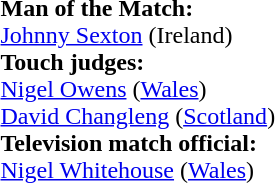<table width=100%>
<tr>
<td><br><strong>Man of the Match:</strong>
<br><a href='#'>Johnny Sexton</a> (Ireland)<br><strong>Touch judges:</strong>
<br><a href='#'>Nigel Owens</a> (<a href='#'>Wales</a>)
<br><a href='#'>David Changleng</a> (<a href='#'>Scotland</a>)
<br><strong>Television match official:</strong>
<br><a href='#'>Nigel Whitehouse</a> (<a href='#'>Wales</a>)</td>
</tr>
</table>
